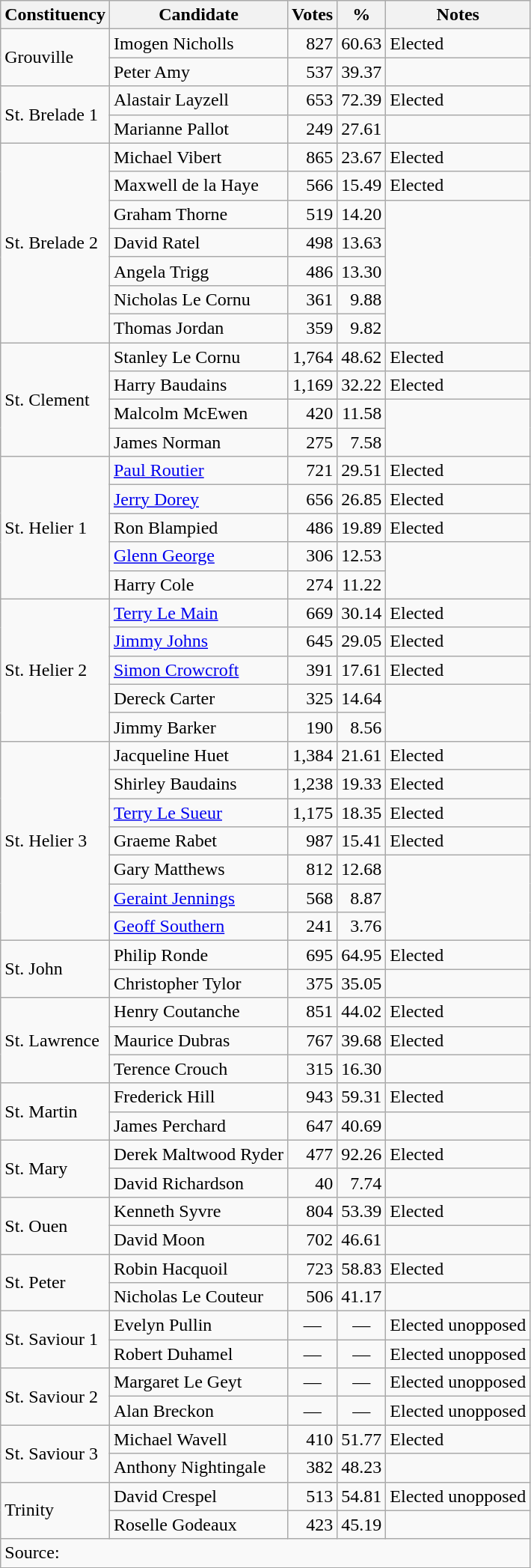<table class=wikitable style=text-align:right>
<tr>
<th>Constituency</th>
<th>Candidate</th>
<th>Votes</th>
<th>%</th>
<th>Notes</th>
</tr>
<tr>
<td align=left rowspan=2>Grouville</td>
<td align=left>Imogen Nicholls</td>
<td>827</td>
<td>60.63</td>
<td align=left>Elected</td>
</tr>
<tr>
<td align=left>Peter Amy</td>
<td>537</td>
<td>39.37</td>
</tr>
<tr>
<td align=left rowspan=2>St. Brelade 1</td>
<td align=left>Alastair Layzell</td>
<td>653</td>
<td>72.39</td>
<td align=left>Elected</td>
</tr>
<tr>
<td align=left>Marianne Pallot</td>
<td>249</td>
<td>27.61</td>
</tr>
<tr>
<td align=left rowspan=7>St. Brelade 2</td>
<td align=left>Michael Vibert</td>
<td>865</td>
<td>23.67</td>
<td align=left>Elected</td>
</tr>
<tr>
<td align=left>Maxwell de la Haye</td>
<td>566</td>
<td>15.49</td>
<td align=left>Elected</td>
</tr>
<tr>
<td align=left>Graham Thorne</td>
<td>519</td>
<td>14.20</td>
</tr>
<tr>
<td align=left>David Ratel</td>
<td>498</td>
<td>13.63</td>
</tr>
<tr>
<td align=left>Angela Trigg</td>
<td>486</td>
<td>13.30</td>
</tr>
<tr>
<td align=left>Nicholas Le Cornu</td>
<td>361</td>
<td>9.88</td>
</tr>
<tr>
<td align=left>Thomas Jordan</td>
<td>359</td>
<td>9.82</td>
</tr>
<tr>
<td align=left rowspan=4>St. Clement</td>
<td align=left>Stanley Le Cornu</td>
<td>1,764</td>
<td>48.62</td>
<td align=left>Elected</td>
</tr>
<tr>
<td align=left>Harry Baudains</td>
<td>1,169</td>
<td>32.22</td>
<td align=left>Elected</td>
</tr>
<tr>
<td align=left>Malcolm McEwen</td>
<td>420</td>
<td>11.58</td>
</tr>
<tr>
<td align=left>James Norman</td>
<td>275</td>
<td>7.58</td>
</tr>
<tr>
<td align=left rowspan=5>St. Helier 1</td>
<td align=left><a href='#'>Paul Routier</a></td>
<td>721</td>
<td>29.51</td>
<td align=left>Elected</td>
</tr>
<tr>
<td align=left><a href='#'>Jerry Dorey</a></td>
<td>656</td>
<td>26.85</td>
<td align=left>Elected</td>
</tr>
<tr>
<td align=left>Ron Blampied</td>
<td>486</td>
<td>19.89</td>
<td align=left>Elected</td>
</tr>
<tr>
<td align=left><a href='#'>Glenn George</a></td>
<td>306</td>
<td>12.53</td>
</tr>
<tr>
<td align=left>Harry Cole</td>
<td>274</td>
<td>11.22</td>
</tr>
<tr>
<td align=left rowspan=5>St. Helier 2</td>
<td align=left><a href='#'>Terry Le Main</a></td>
<td>669</td>
<td>30.14</td>
<td align=left>Elected</td>
</tr>
<tr>
<td align=left><a href='#'>Jimmy Johns</a></td>
<td>645</td>
<td>29.05</td>
<td align=left>Elected</td>
</tr>
<tr>
<td align=left><a href='#'>Simon Crowcroft</a></td>
<td>391</td>
<td>17.61</td>
<td align=left>Elected</td>
</tr>
<tr>
<td align=left>Dereck Carter</td>
<td>325</td>
<td>14.64</td>
</tr>
<tr>
<td align=left>Jimmy Barker</td>
<td>190</td>
<td>8.56</td>
</tr>
<tr>
<td align=left rowspan=7>St. Helier 3</td>
<td align=left>Jacqueline Huet</td>
<td>1,384</td>
<td>21.61</td>
<td align=left>Elected</td>
</tr>
<tr>
<td align=left>Shirley Baudains</td>
<td>1,238</td>
<td>19.33</td>
<td align=left>Elected</td>
</tr>
<tr>
<td align=left><a href='#'>Terry Le Sueur</a></td>
<td>1,175</td>
<td>18.35</td>
<td align=left>Elected</td>
</tr>
<tr>
<td align=left>Graeme Rabet</td>
<td>987</td>
<td>15.41</td>
<td align=left>Elected</td>
</tr>
<tr>
<td align=left>Gary Matthews</td>
<td>812</td>
<td>12.68</td>
</tr>
<tr>
<td align=left><a href='#'>Geraint Jennings</a></td>
<td>568</td>
<td>8.87</td>
</tr>
<tr>
<td align=left><a href='#'>Geoff Southern</a></td>
<td>241</td>
<td>3.76</td>
</tr>
<tr>
<td align=left rowspan=2>St. John</td>
<td align=left>Philip Ronde</td>
<td>695</td>
<td>64.95</td>
<td align=left>Elected</td>
</tr>
<tr>
<td align=left>Christopher Tylor</td>
<td>375</td>
<td>35.05</td>
</tr>
<tr>
<td align=left rowspan=3>St. Lawrence</td>
<td align=left>Henry Coutanche</td>
<td>851</td>
<td>44.02</td>
<td align=left>Elected</td>
</tr>
<tr>
<td align=left>Maurice Dubras</td>
<td>767</td>
<td>39.68</td>
<td align=left>Elected</td>
</tr>
<tr>
<td align=left>Terence Crouch</td>
<td>315</td>
<td>16.30</td>
</tr>
<tr>
<td align=left rowspan=2>St. Martin</td>
<td align=left>Frederick Hill</td>
<td>943</td>
<td>59.31</td>
<td align=left>Elected</td>
</tr>
<tr>
<td align=left>James Perchard</td>
<td>647</td>
<td>40.69</td>
</tr>
<tr>
<td align=left rowspan=2>St. Mary</td>
<td align=left>Derek Maltwood Ryder</td>
<td>477</td>
<td>92.26</td>
<td align=left>Elected</td>
</tr>
<tr>
<td align=left>David Richardson</td>
<td>40</td>
<td>7.74</td>
</tr>
<tr>
<td align=left rowspan=2>St. Ouen</td>
<td align=left>Kenneth Syvre</td>
<td>804</td>
<td>53.39</td>
<td align=left>Elected</td>
</tr>
<tr>
<td align=left>David Moon</td>
<td>702</td>
<td>46.61</td>
</tr>
<tr>
<td align=left rowspan=2>St. Peter</td>
<td align=left>Robin Hacquoil</td>
<td>723</td>
<td>58.83</td>
<td align=left>Elected</td>
</tr>
<tr>
<td align=left>Nicholas Le Couteur</td>
<td>506</td>
<td>41.17</td>
</tr>
<tr>
<td align=left rowspan=2>St. Saviour 1</td>
<td align=left>Evelyn Pullin</td>
<td align=center>—</td>
<td align=center>—</td>
<td align=left>Elected unopposed</td>
</tr>
<tr>
<td align=left>Robert Duhamel</td>
<td align=center>—</td>
<td align=center>—</td>
<td align=left>Elected unopposed</td>
</tr>
<tr>
<td align=left rowspan=2>St. Saviour 2</td>
<td align=left>Margaret Le Geyt</td>
<td align=center>—</td>
<td align=center>—</td>
<td align=left>Elected unopposed</td>
</tr>
<tr>
<td align=left>Alan Breckon</td>
<td align=center>—</td>
<td align=center>—</td>
<td align=left>Elected unopposed</td>
</tr>
<tr>
<td align=left rowspan=2>St. Saviour 3</td>
<td align=left>Michael Wavell</td>
<td>410</td>
<td>51.77</td>
<td align=left>Elected</td>
</tr>
<tr>
<td align=left>Anthony Nightingale</td>
<td>382</td>
<td>48.23</td>
</tr>
<tr>
<td align=left rowspan=2>Trinity</td>
<td align=left>David Crespel</td>
<td>513</td>
<td>54.81</td>
<td align=left>Elected unopposed</td>
</tr>
<tr>
<td align=left>Roselle Godeaux</td>
<td>423</td>
<td>45.19</td>
</tr>
<tr>
<td align=left colspan=5>Source:</td>
</tr>
</table>
